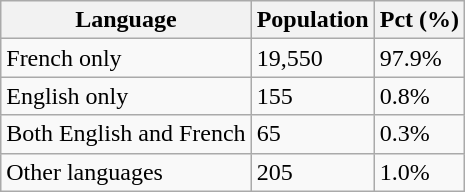<table class="wikitable">
<tr>
<th>Language</th>
<th>Population</th>
<th>Pct (%)</th>
</tr>
<tr>
<td>French only</td>
<td>19,550</td>
<td>97.9%</td>
</tr>
<tr>
<td>English only</td>
<td>155</td>
<td>0.8%</td>
</tr>
<tr>
<td>Both English and French</td>
<td>65</td>
<td>0.3%</td>
</tr>
<tr>
<td>Other languages</td>
<td>205</td>
<td>1.0%</td>
</tr>
</table>
